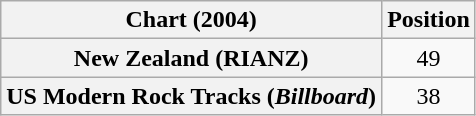<table class="wikitable plainrowheaders" style="text-align:center">
<tr>
<th scope="col">Chart (2004)</th>
<th scope="col">Position</th>
</tr>
<tr>
<th scope="row">New Zealand (RIANZ)</th>
<td>49</td>
</tr>
<tr>
<th scope="row">US Modern Rock Tracks (<em>Billboard</em>)</th>
<td>38</td>
</tr>
</table>
